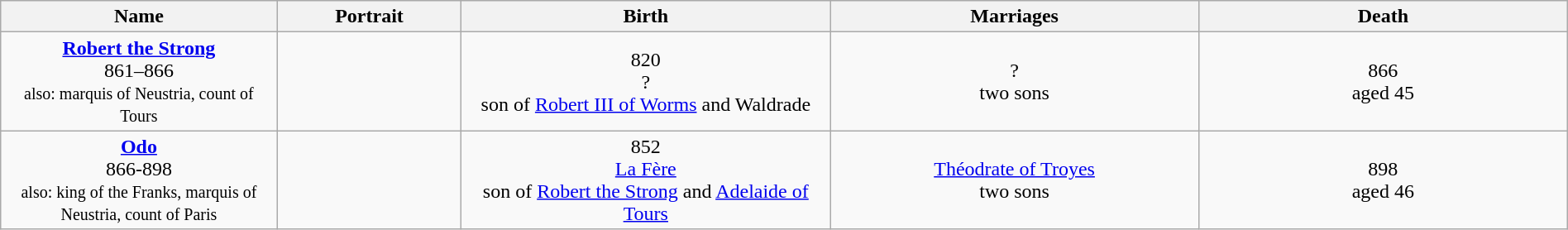<table style="text-align:center; width:100%" class="wikitable">
<tr>
<th style="width:15%;">Name</th>
<th style="width:10%;">Portrait</th>
<th style="width:20%;">Birth</th>
<th style="width:20%;">Marriages</th>
<th style="width:20%;">Death</th>
</tr>
<tr>
<td width=auto><strong><a href='#'>Robert the Strong</a></strong><br>861–866<br><small>also: marquis of Neustria, count of Tours</small></td>
<td></td>
<td>820<br>?<br>son of <a href='#'>Robert III of Worms</a> and Waldrade</td>
<td>?<br>two sons</td>
<td>866<br>aged 45</td>
</tr>
<tr>
<td width=auto><strong><a href='#'>Odo</a></strong><br>866-898<br><small>also: king of the Franks, marquis of Neustria, count of Paris</small></td>
<td></td>
<td>852<br><a href='#'>La Fère</a><br>son of <a href='#'>Robert the Strong</a> and <a href='#'>Adelaide of Tours</a></td>
<td><a href='#'>Théodrate of Troyes</a><br>two sons</td>
<td>898<br>aged 46</td>
</tr>
</table>
